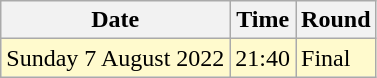<table class="wikitable">
<tr>
<th>Date</th>
<th>Time</th>
<th>Round</th>
</tr>
<tr>
<td style=background:lemonchiffon>Sunday  7 August 2022</td>
<td style=background:lemonchiffon>21:40</td>
<td style=background:lemonchiffon>Final</td>
</tr>
</table>
